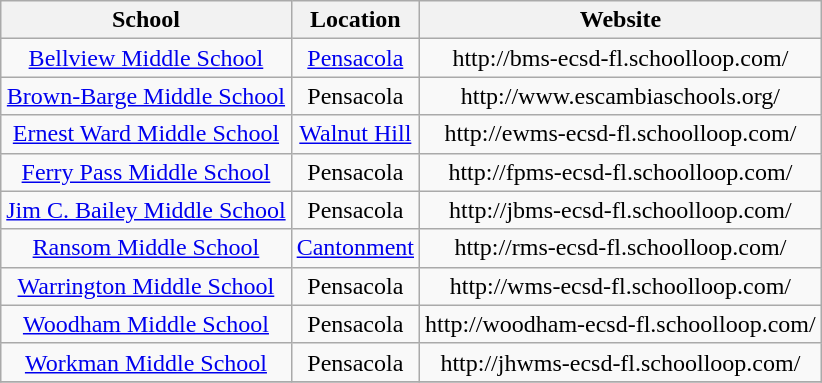<table class="wikitable" style="text-align:center">
<tr>
<th>School</th>
<th>Location</th>
<th>Website</th>
</tr>
<tr>
<td><a href='#'>Bellview Middle School</a></td>
<td><a href='#'>Pensacola</a></td>
<td>http://bms-ecsd-fl.schoolloop.com/</td>
</tr>
<tr>
<td><a href='#'>Brown-Barge Middle School</a></td>
<td>Pensacola</td>
<td>http://www.escambiaschools.org/</td>
</tr>
<tr>
<td><a href='#'>Ernest Ward Middle School</a></td>
<td><a href='#'>Walnut Hill</a></td>
<td>http://ewms-ecsd-fl.schoolloop.com/</td>
</tr>
<tr>
<td><a href='#'>Ferry Pass Middle School</a></td>
<td>Pensacola</td>
<td>http://fpms-ecsd-fl.schoolloop.com/</td>
</tr>
<tr>
<td><a href='#'>Jim C. Bailey Middle School</a></td>
<td>Pensacola</td>
<td>http://jbms-ecsd-fl.schoolloop.com/</td>
</tr>
<tr>
<td><a href='#'>Ransom Middle School</a></td>
<td><a href='#'>Cantonment</a></td>
<td>http://rms-ecsd-fl.schoolloop.com/</td>
</tr>
<tr>
<td><a href='#'>Warrington Middle School</a></td>
<td>Pensacola</td>
<td>http://wms-ecsd-fl.schoolloop.com/</td>
</tr>
<tr>
<td><a href='#'>Woodham Middle School</a></td>
<td>Pensacola</td>
<td>http://woodham-ecsd-fl.schoolloop.com/</td>
</tr>
<tr>
<td><a href='#'>Workman Middle School</a></td>
<td>Pensacola</td>
<td>http://jhwms-ecsd-fl.schoolloop.com/</td>
</tr>
<tr>
</tr>
</table>
